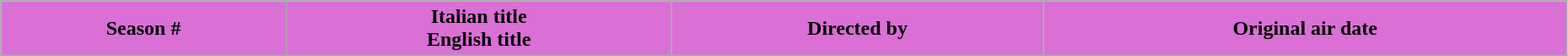<table class="wikitable plainrowheaders" style="width: 98%;">
<tr style="color:black">
<th style="color: #000000; background-color: #DA70D6">Season #</th>
<th style="color: #000000; background-color: #DA70D6">Italian title<br>English title</th>
<th style="color: #000000; background-color: #DA70D6">Directed by</th>
<th style="color: #000000; background-color: #DA70D6">Original air date</th>
</tr>
<tr>
</tr>
</table>
